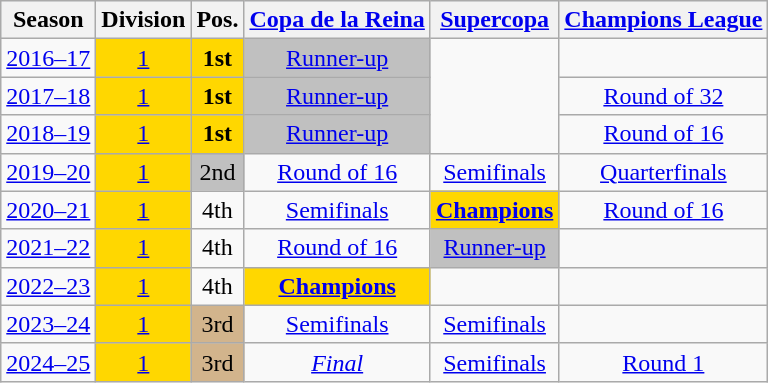<table class="wikitable" style="text-align:center">
<tr style="background:#f0f6fa;">
<th>Season</th>
<th>Division</th>
<th>Pos.</th>
<th><a href='#'>Copa de la Reina</a></th>
<th><a href='#'>Supercopa</a></th>
<th><a href='#'>Champions League</a></th>
</tr>
<tr>
<td><a href='#'>2016–17</a></td>
<td bgcolor=gold><a href='#'>1</a></td>
<td bgcolor=gold><strong>1st</strong></td>
<td bgcolor=silver><a href='#'>Runner-up</a></td>
<td rowspan=3></td>
<td></td>
</tr>
<tr>
<td><a href='#'>2017–18</a></td>
<td bgcolor=gold><a href='#'>1</a></td>
<td bgcolor=gold><strong>1st</strong></td>
<td bgcolor=silver><a href='#'>Runner-up</a></td>
<td><a href='#'>Round of 32</a></td>
</tr>
<tr>
<td><a href='#'>2018–19</a></td>
<td bgcolor=gold><a href='#'>1</a></td>
<td bgcolor=gold><strong>1st</strong></td>
<td bgcolor=silver><a href='#'>Runner-up</a></td>
<td><a href='#'>Round of 16</a></td>
</tr>
<tr>
<td><a href='#'>2019–20</a></td>
<td bgcolor=gold><a href='#'>1</a></td>
<td bgcolor=silver>2nd</td>
<td><a href='#'>Round of 16</a></td>
<td><a href='#'>Semifinals</a></td>
<td><a href='#'>Quarterfinals</a></td>
</tr>
<tr>
<td><a href='#'>2020–21</a></td>
<td bgcolor=gold><a href='#'>1</a></td>
<td>4th</td>
<td><a href='#'>Semifinals</a></td>
<td bgcolor=gold><a href='#'><strong>Champions</strong></a></td>
<td><a href='#'>Round of 16</a></td>
</tr>
<tr>
<td><a href='#'>2021–22</a></td>
<td bgcolor=gold><a href='#'>1</a></td>
<td>4th</td>
<td><a href='#'>Round of 16</a></td>
<td bgcolor=silver><a href='#'>Runner-up</a></td>
<td></td>
</tr>
<tr>
<td><a href='#'>2022–23</a></td>
<td bgcolor=gold><a href='#'>1</a></td>
<td>4th</td>
<td bgcolor=gold><a href='#'><strong>Champions</strong></a></td>
<td></td>
<td></td>
</tr>
<tr>
<td><a href='#'>2023–24</a></td>
<td bgcolor=gold><a href='#'>1</a></td>
<td bgcolor=#D2B48C>3rd</td>
<td><a href='#'>Semifinals</a></td>
<td><a href='#'>Semifinals</a></td>
<td></td>
</tr>
<tr>
<td><a href='#'>2024–25</a></td>
<td bgcolor=gold><a href='#'>1</a></td>
<td bgcolor=#D2B48C>3rd</td>
<td><a href='#'><em>Final</em></a></td>
<td><a href='#'>Semifinals</a></td>
<td><a href='#'>Round 1</a></td>
</tr>
</table>
